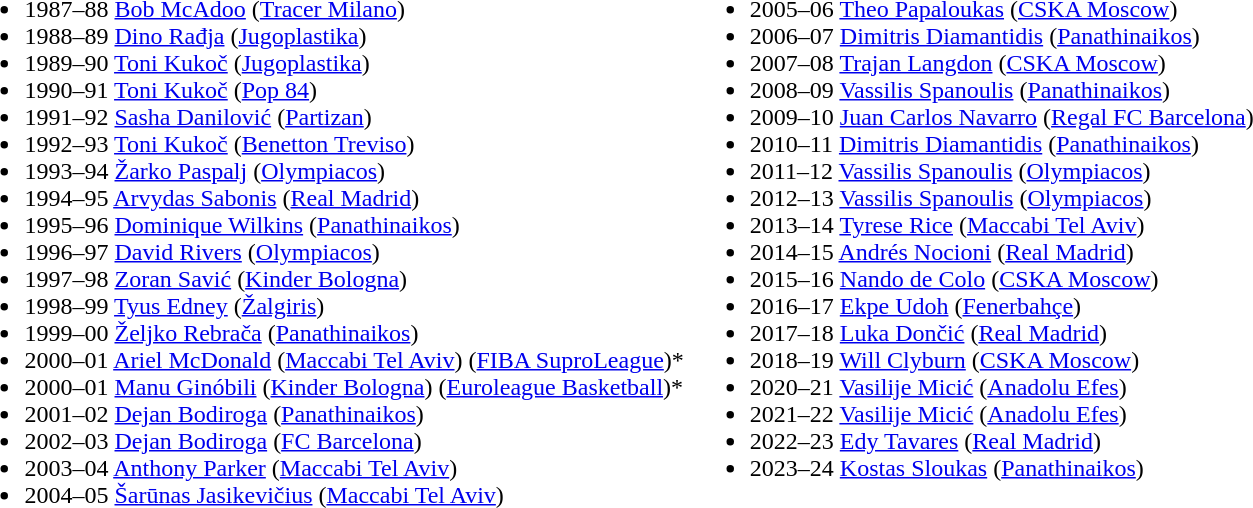<table>
<tr style="vertical-align: top;">
<td><br><ul><li>1987–88  <a href='#'>Bob McAdoo</a> (<a href='#'>Tracer Milano</a>)</li><li>1988–89  <a href='#'>Dino Rađja</a> (<a href='#'>Jugoplastika</a>)</li><li>1989–90  <a href='#'>Toni Kukoč</a> (<a href='#'>Jugoplastika</a>)</li><li>1990–91  <a href='#'>Toni Kukoč</a> (<a href='#'>Pop 84</a>)</li><li>1991–92  <a href='#'>Sasha Danilović</a> (<a href='#'>Partizan</a>)</li><li>1992–93  <a href='#'>Toni Kukoč</a> (<a href='#'>Benetton Treviso</a>)</li><li>1993–94  <a href='#'>Žarko Paspalj</a> (<a href='#'>Olympiacos</a>)</li><li>1994–95  <a href='#'>Arvydas Sabonis</a> (<a href='#'>Real Madrid</a>)</li><li>1995–96  <a href='#'>Dominique Wilkins</a> (<a href='#'>Panathinaikos</a>)</li><li>1996–97  <a href='#'>David Rivers</a> (<a href='#'>Olympiacos</a>)</li><li>1997–98   <a href='#'>Zoran Savić</a> (<a href='#'>Kinder Bologna</a>)</li><li>1998–99  <a href='#'>Tyus Edney</a> (<a href='#'>Žalgiris</a>)</li><li>1999–00   <a href='#'>Željko Rebrača</a> (<a href='#'>Panathinaikos</a>)</li><li>2000–01   <a href='#'>Ariel McDonald</a> (<a href='#'>Maccabi Tel Aviv</a>) (<a href='#'>FIBA SuproLeague</a>)*</li><li>2000–01  <a href='#'>Manu Ginóbili</a> (<a href='#'>Kinder Bologna</a>) (<a href='#'>Euroleague Basketball</a>)*</li><li>2001–02  <a href='#'>Dejan Bodiroga</a> (<a href='#'>Panathinaikos</a>)</li><li>2002–03  <a href='#'>Dejan Bodiroga</a> (<a href='#'>FC Barcelona</a>)</li><li>2003–04  <a href='#'>Anthony Parker</a> (<a href='#'>Maccabi Tel Aviv</a>)</li><li>2004–05  <a href='#'>Šarūnas Jasikevičius</a> (<a href='#'>Maccabi Tel Aviv</a>)</li></ul></td>
<td><br><ul><li>2005–06  <a href='#'>Theo Papaloukas</a> (<a href='#'>CSKA Moscow</a>)</li><li>2006–07  <a href='#'>Dimitris Diamantidis</a> (<a href='#'>Panathinaikos</a>)</li><li>2007–08  <a href='#'>Trajan Langdon</a> (<a href='#'>CSKA Moscow</a>)</li><li>2008–09  <a href='#'>Vassilis Spanoulis</a> (<a href='#'>Panathinaikos</a>)</li><li>2009–10  <a href='#'>Juan Carlos Navarro</a> (<a href='#'>Regal FC Barcelona</a>)</li><li>2010–11  <a href='#'>Dimitris Diamantidis</a> (<a href='#'>Panathinaikos</a>)</li><li>2011–12  <a href='#'>Vassilis Spanoulis</a> (<a href='#'>Olympiacos</a>)</li><li>2012–13  <a href='#'>Vassilis Spanoulis</a> (<a href='#'>Olympiacos</a>)</li><li>2013–14   <a href='#'>Tyrese Rice</a> (<a href='#'>Maccabi Tel Aviv</a>)</li><li>2014–15  <a href='#'>Andrés Nocioni</a> (<a href='#'>Real Madrid</a>)</li><li>2015–16   <a href='#'>Nando de Colo</a> (<a href='#'>CSKA Moscow</a>)</li><li>2016–17   <a href='#'>Ekpe Udoh</a> (<a href='#'>Fenerbahçe</a>)</li><li>2017–18  <a href='#'>Luka Dončić</a> (<a href='#'>Real Madrid</a>)</li><li>2018–19  <a href='#'>Will Clyburn</a> (<a href='#'>CSKA Moscow</a>)</li><li>2020–21  <a href='#'>Vasilije Micić</a> (<a href='#'>Anadolu Efes</a>)</li><li>2021–22  <a href='#'>Vasilije Micić</a> (<a href='#'>Anadolu Efes</a>)</li><li>2022–23  <a href='#'>Edy Tavares</a> (<a href='#'>Real Madrid</a>)</li><li>2023–24  <a href='#'>Kostas Sloukas</a> (<a href='#'>Panathinaikos</a>)</li></ul></td>
</tr>
</table>
